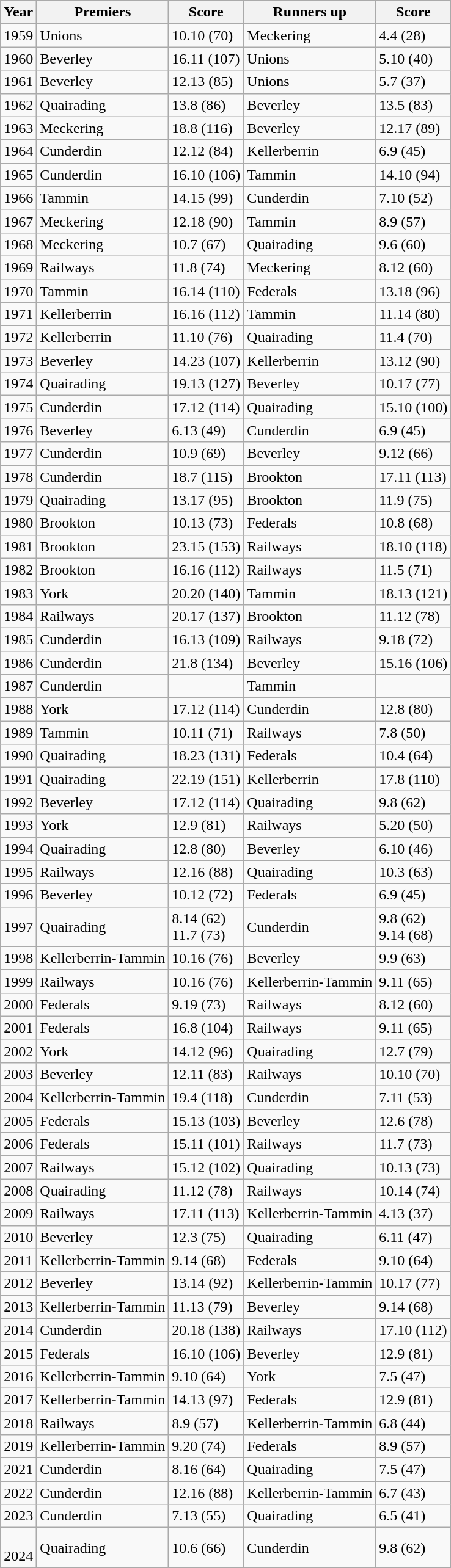<table class="wikitable">
<tr>
<th>Year</th>
<th>Premiers</th>
<th>Score</th>
<th>Runners up</th>
<th>Score</th>
</tr>
<tr>
<td>1959</td>
<td>Unions</td>
<td>10.10 (70)</td>
<td>Meckering</td>
<td>4.4 (28)</td>
</tr>
<tr>
<td>1960</td>
<td>Beverley</td>
<td>16.11 (107)</td>
<td>Unions</td>
<td>5.10 (40)</td>
</tr>
<tr>
<td>1961</td>
<td>Beverley</td>
<td>12.13 (85)</td>
<td>Unions</td>
<td>5.7 (37)</td>
</tr>
<tr>
<td>1962</td>
<td>Quairading</td>
<td>13.8 (86)</td>
<td>Beverley</td>
<td>13.5 (83)</td>
</tr>
<tr>
<td>1963</td>
<td>Meckering</td>
<td>18.8 (116)</td>
<td>Beverley</td>
<td>12.17 (89)</td>
</tr>
<tr>
<td>1964</td>
<td>Cunderdin</td>
<td>12.12 (84)</td>
<td>Kellerberrin</td>
<td>6.9 (45)</td>
</tr>
<tr>
<td>1965</td>
<td>Cunderdin</td>
<td>16.10 (106)</td>
<td>Tammin</td>
<td>14.10 (94)</td>
</tr>
<tr>
<td>1966</td>
<td>Tammin</td>
<td>14.15 (99)</td>
<td>Cunderdin</td>
<td>7.10 (52)</td>
</tr>
<tr>
<td>1967</td>
<td>Meckering</td>
<td>12.18 (90)</td>
<td>Tammin</td>
<td>8.9 (57)</td>
</tr>
<tr>
<td>1968</td>
<td>Meckering</td>
<td>10.7 (67)</td>
<td>Quairading</td>
<td>9.6 (60)</td>
</tr>
<tr>
<td>1969</td>
<td>Railways</td>
<td>11.8 (74)</td>
<td>Meckering</td>
<td>8.12 (60)</td>
</tr>
<tr>
<td>1970</td>
<td>Tammin</td>
<td>16.14 (110)</td>
<td>Federals</td>
<td>13.18 (96)</td>
</tr>
<tr>
<td>1971</td>
<td>Kellerberrin</td>
<td>16.16 (112)</td>
<td>Tammin</td>
<td>11.14 (80)</td>
</tr>
<tr>
<td>1972</td>
<td>Kellerberrin</td>
<td>11.10 (76)</td>
<td>Quairading</td>
<td>11.4 (70)</td>
</tr>
<tr>
<td>1973</td>
<td>Beverley</td>
<td>14.23 (107)</td>
<td>Kellerberrin</td>
<td>13.12 (90)</td>
</tr>
<tr>
<td>1974</td>
<td>Quairading</td>
<td>19.13 (127)</td>
<td>Beverley</td>
<td>10.17 (77)</td>
</tr>
<tr>
<td>1975</td>
<td>Cunderdin</td>
<td>17.12 (114)</td>
<td>Quairading</td>
<td>15.10 (100)</td>
</tr>
<tr>
<td>1976</td>
<td>Beverley</td>
<td>6.13 (49)</td>
<td>Cunderdin</td>
<td>6.9 (45)</td>
</tr>
<tr>
<td>1977</td>
<td>Cunderdin</td>
<td>10.9 (69)</td>
<td>Beverley</td>
<td>9.12 (66)</td>
</tr>
<tr>
<td>1978</td>
<td>Cunderdin</td>
<td>18.7 (115)</td>
<td>Brookton</td>
<td>17.11 (113)</td>
</tr>
<tr>
<td>1979</td>
<td>Quairading</td>
<td>13.17 (95)</td>
<td>Brookton</td>
<td>11.9 (75)</td>
</tr>
<tr>
<td>1980</td>
<td>Brookton</td>
<td>10.13 (73)</td>
<td>Federals</td>
<td>10.8 (68)</td>
</tr>
<tr>
<td>1981</td>
<td>Brookton</td>
<td>23.15 (153)</td>
<td>Railways</td>
<td>18.10 (118)</td>
</tr>
<tr>
<td>1982</td>
<td>Brookton</td>
<td>16.16 (112)</td>
<td>Railways</td>
<td>11.5 (71)</td>
</tr>
<tr>
<td>1983</td>
<td>York</td>
<td>20.20 (140)</td>
<td>Tammin</td>
<td>18.13 (121)</td>
</tr>
<tr>
<td>1984</td>
<td>Railways</td>
<td>20.17 (137)</td>
<td>Brookton</td>
<td>11.12 (78)</td>
</tr>
<tr>
<td>1985</td>
<td>Cunderdin</td>
<td>16.13 (109)</td>
<td>Railways</td>
<td>9.18 (72)</td>
</tr>
<tr>
<td>1986</td>
<td>Cunderdin</td>
<td>21.8 (134)</td>
<td>Beverley</td>
<td>15.16 (106)</td>
</tr>
<tr>
<td>1987</td>
<td>Cunderdin</td>
<td></td>
<td>Tammin</td>
<td></td>
</tr>
<tr>
<td>1988</td>
<td>York</td>
<td>17.12 (114)</td>
<td>Cunderdin</td>
<td>12.8 (80)</td>
</tr>
<tr>
<td>1989</td>
<td>Tammin</td>
<td>10.11 (71)</td>
<td>Railways</td>
<td>7.8 (50)</td>
</tr>
<tr>
<td>1990</td>
<td>Quairading</td>
<td>18.23 (131)</td>
<td>Federals</td>
<td>10.4 (64)</td>
</tr>
<tr>
<td>1991</td>
<td>Quairading</td>
<td>22.19 (151)</td>
<td>Kellerberrin</td>
<td>17.8 (110)</td>
</tr>
<tr>
<td>1992</td>
<td>Beverley</td>
<td>17.12 (114)</td>
<td>Quairading</td>
<td>9.8 (62)</td>
</tr>
<tr>
<td>1993</td>
<td>York</td>
<td>12.9 (81)</td>
<td>Railways</td>
<td>5.20 (50)</td>
</tr>
<tr>
<td>1994</td>
<td>Quairading</td>
<td>12.8 (80)</td>
<td>Beverley</td>
<td>6.10 (46)</td>
</tr>
<tr>
<td>1995</td>
<td>Railways</td>
<td>12.16 (88)</td>
<td>Quairading</td>
<td>10.3 (63)</td>
</tr>
<tr>
<td>1996</td>
<td>Beverley</td>
<td>10.12 (72)</td>
<td>Federals</td>
<td>6.9 (45)</td>
</tr>
<tr>
<td>1997</td>
<td>Quairading</td>
<td>8.14 (62)<br>11.7 (73)</td>
<td>Cunderdin</td>
<td>9.8 (62)<br>9.14 (68)</td>
</tr>
<tr>
<td>1998</td>
<td>Kellerberrin-Tammin</td>
<td>10.16 (76)</td>
<td>Beverley</td>
<td>9.9 (63)</td>
</tr>
<tr>
<td>1999</td>
<td>Railways</td>
<td>10.16 (76)</td>
<td>Kellerberrin-Tammin</td>
<td>9.11 (65)</td>
</tr>
<tr>
<td>2000</td>
<td>Federals</td>
<td>9.19 (73)</td>
<td>Railways</td>
<td>8.12 (60)</td>
</tr>
<tr>
<td>2001</td>
<td>Federals</td>
<td>16.8 (104)</td>
<td>Railways</td>
<td>9.11 (65)</td>
</tr>
<tr>
<td>2002</td>
<td>York</td>
<td>14.12 (96)</td>
<td>Quairading</td>
<td>12.7 (79)</td>
</tr>
<tr>
<td>2003</td>
<td>Beverley</td>
<td>12.11 (83)</td>
<td>Railways</td>
<td>10.10 (70)</td>
</tr>
<tr>
<td>2004</td>
<td>Kellerberrin-Tammin</td>
<td>19.4 (118)</td>
<td>Cunderdin</td>
<td>7.11 (53)</td>
</tr>
<tr>
<td>2005</td>
<td>Federals</td>
<td>15.13 (103)</td>
<td>Beverley</td>
<td>12.6 (78)</td>
</tr>
<tr>
<td>2006</td>
<td>Federals</td>
<td>15.11 (101)</td>
<td>Railways</td>
<td>11.7 (73)</td>
</tr>
<tr>
<td>2007</td>
<td>Railways</td>
<td>15.12 (102)</td>
<td>Quairading</td>
<td>10.13 (73)</td>
</tr>
<tr>
<td>2008</td>
<td>Quairading</td>
<td>11.12 (78)</td>
<td>Railways</td>
<td>10.14 (74)</td>
</tr>
<tr>
<td>2009</td>
<td>Railways</td>
<td>17.11 (113)</td>
<td>Kellerberrin-Tammin</td>
<td>4.13 (37)</td>
</tr>
<tr>
<td>2010</td>
<td>Beverley</td>
<td>12.3 (75)</td>
<td>Quairading</td>
<td>6.11 (47)</td>
</tr>
<tr>
<td>2011</td>
<td>Kellerberrin-Tammin</td>
<td>9.14 (68)</td>
<td>Federals</td>
<td>9.10 (64)</td>
</tr>
<tr>
<td>2012</td>
<td>Beverley</td>
<td>13.14 (92)</td>
<td>Kellerberrin-Tammin</td>
<td>10.17 (77)</td>
</tr>
<tr>
<td>2013</td>
<td>Kellerberrin-Tammin</td>
<td>11.13 (79)</td>
<td>Beverley</td>
<td>9.14 (68)</td>
</tr>
<tr>
<td>2014</td>
<td>Cunderdin</td>
<td>20.18 (138)</td>
<td>Railways</td>
<td>17.10 (112)</td>
</tr>
<tr>
<td>2015</td>
<td>Federals</td>
<td>16.10 (106)</td>
<td>Beverley</td>
<td>12.9 (81)</td>
</tr>
<tr>
<td>2016</td>
<td>Kellerberrin-Tammin</td>
<td>9.10 (64)</td>
<td>York</td>
<td>7.5 (47)</td>
</tr>
<tr>
<td>2017</td>
<td>Kellerberrin-Tammin</td>
<td>14.13 (97)</td>
<td>Federals</td>
<td>12.9 (81)</td>
</tr>
<tr>
<td>2018</td>
<td>Railways</td>
<td>8.9 (57)</td>
<td>Kellerberrin-Tammin</td>
<td>6.8 (44)</td>
</tr>
<tr>
<td>2019</td>
<td>Kellerberrin-Tammin</td>
<td>9.20 (74)</td>
<td>Federals</td>
<td>8.9 (57)</td>
</tr>
<tr>
<td>2021</td>
<td>Cunderdin</td>
<td>8.16 (64)</td>
<td>Quairading</td>
<td>7.5 (47)</td>
</tr>
<tr>
<td>2022</td>
<td>Cunderdin</td>
<td>12.16 (88)</td>
<td>Kellerberrin-Tammin</td>
<td>6.7 (43)</td>
</tr>
<tr>
<td>2023</td>
<td>Cunderdin</td>
<td>7.13 (55)</td>
<td>Quairading</td>
<td>6.5 (41)</td>
</tr>
<tr>
<td><br>2024</td>
<td>Quairading</td>
<td>10.6 (66)</td>
<td>Cunderdin</td>
<td>9.8 (62)</td>
</tr>
</table>
